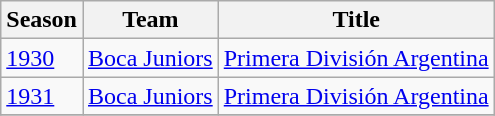<table class="wikitable">
<tr>
<th>Season</th>
<th>Team</th>
<th>Title</th>
</tr>
<tr>
<td><a href='#'>1930</a></td>
<td><a href='#'>Boca Juniors</a></td>
<td><a href='#'>Primera División Argentina</a></td>
</tr>
<tr>
<td><a href='#'>1931</a></td>
<td><a href='#'>Boca Juniors</a></td>
<td><a href='#'>Primera División Argentina</a></td>
</tr>
<tr>
</tr>
</table>
